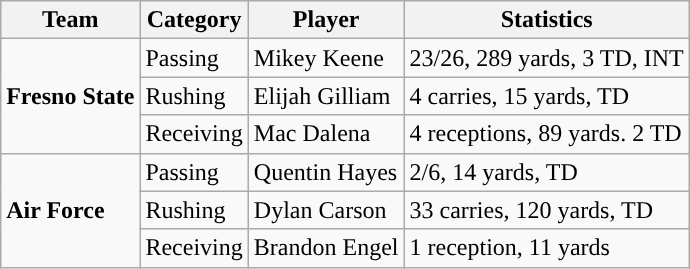<table class="wikitable" style="float: right;">
<tr>
<th>Team</th>
<th>Category</th>
<th>Player</th>
<th>Statistics</th>
</tr>
<tr>
<td rowspan=3><strong>Fresno State</strong></td>
<td>Passing</td>
<td>Mikey Keene</td>
<td>23/26, 289 yards, 3 TD, INT</td>
</tr>
<tr>
<td>Rushing</td>
<td>Elijah Gilliam</td>
<td>4 carries, 15 yards, TD</td>
</tr>
<tr>
<td>Receiving</td>
<td>Mac Dalena</td>
<td>4 receptions, 89 yards. 2 TD</td>
</tr>
<tr>
<td rowspan=3><strong>Air Force</strong></td>
<td>Passing</td>
<td>Quentin Hayes</td>
<td>2/6, 14 yards, TD</td>
</tr>
<tr>
<td>Rushing</td>
<td>Dylan Carson</td>
<td>33 carries, 120 yards, TD</td>
</tr>
<tr>
<td>Receiving</td>
<td>Brandon Engel</td>
<td>1 reception, 11 yards</td>
</tr>
</table>
